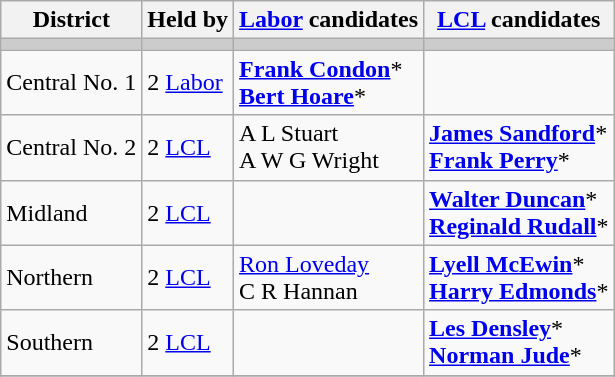<table class="wikitable">
<tr>
<th>District</th>
<th>Held by</th>
<th><a href='#'>Labor</a> candidates</th>
<th><a href='#'>LCL</a> candidates</th>
</tr>
<tr bgcolor="#cccccc">
<td></td>
<td></td>
<td></td>
<td></td>
</tr>
<tr>
<td>Central No. 1</td>
<td>2 <a href='#'>Labor</a></td>
<td><strong><a href='#'>Frank Condon</a></strong>* <br> <strong><a href='#'>Bert Hoare</a></strong>*</td>
<td></td>
</tr>
<tr>
<td>Central No. 2</td>
<td>2 <a href='#'>LCL</a></td>
<td>A L Stuart <br> A W G Wright</td>
<td><strong><a href='#'>James Sandford</a></strong>* <br> <strong><a href='#'>Frank Perry</a></strong>*</td>
</tr>
<tr>
<td>Midland</td>
<td>2 <a href='#'>LCL</a></td>
<td></td>
<td><strong><a href='#'>Walter Duncan</a></strong>* <br> <strong><a href='#'>Reginald Rudall</a></strong>*</td>
</tr>
<tr>
<td>Northern</td>
<td>2 <a href='#'>LCL</a></td>
<td><a href='#'>Ron Loveday</a> <br> C R Hannan</td>
<td><strong><a href='#'>Lyell McEwin</a></strong>* <br> <strong><a href='#'>Harry Edmonds</a></strong>*</td>
</tr>
<tr>
<td>Southern</td>
<td>2 <a href='#'>LCL</a></td>
<td></td>
<td><strong><a href='#'>Les Densley</a></strong>* <br> <strong><a href='#'>Norman Jude</a></strong>*</td>
</tr>
<tr>
</tr>
</table>
